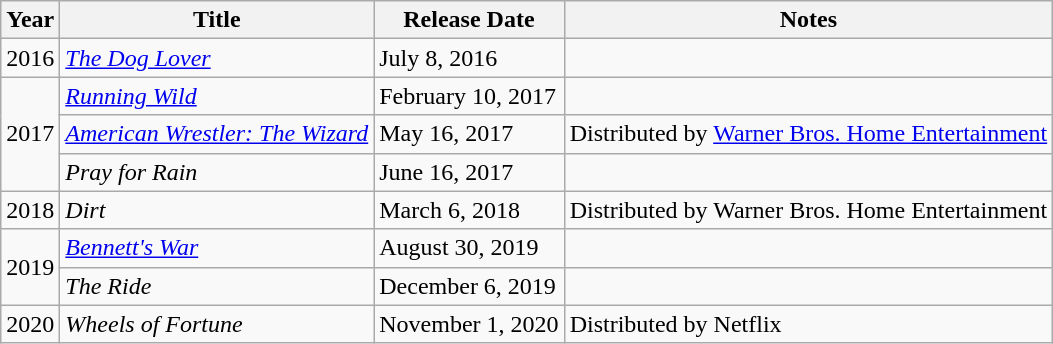<table class="wikitable sortable">
<tr>
<th>Year</th>
<th>Title</th>
<th>Release Date</th>
<th>Notes</th>
</tr>
<tr>
<td>2016</td>
<td><em><a href='#'>The Dog Lover</a></em></td>
<td>July 8, 2016</td>
<td></td>
</tr>
<tr>
<td rowspan="3">2017</td>
<td><em><a href='#'>Running Wild</a></em></td>
<td>February 10, 2017</td>
<td></td>
</tr>
<tr>
<td><em><a href='#'>American Wrestler: The Wizard</a></em></td>
<td>May 16, 2017</td>
<td>Distributed by <a href='#'>Warner Bros. Home Entertainment</a></td>
</tr>
<tr>
<td><em>Pray for Rain</em></td>
<td>June 16, 2017</td>
<td></td>
</tr>
<tr>
<td>2018</td>
<td><em>Dirt</em></td>
<td>March 6, 2018</td>
<td>Distributed by Warner Bros. Home Entertainment</td>
</tr>
<tr>
<td rowspan="2">2019</td>
<td><em><a href='#'>Bennett's War</a></em></td>
<td>August 30, 2019</td>
<td></td>
</tr>
<tr>
<td><em>The Ride</em></td>
<td>December 6, 2019</td>
<td></td>
</tr>
<tr>
<td>2020</td>
<td><em>Wheels of Fortune</em></td>
<td>November 1, 2020</td>
<td>Distributed by Netflix</td>
</tr>
</table>
